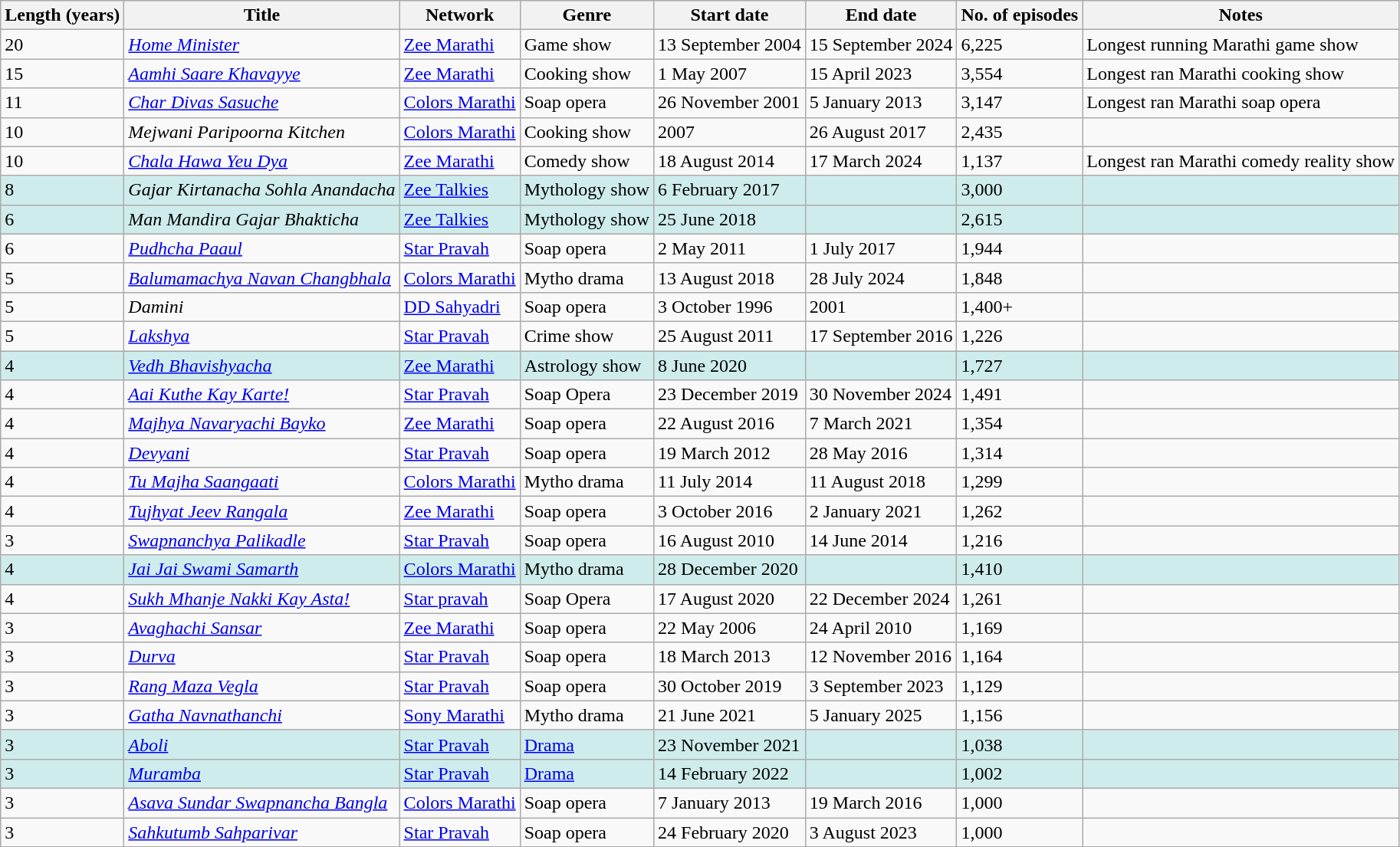<table class="wikitable sortable" text-align:center>
<tr>
<th>Length (years)</th>
<th>Title</th>
<th>Network</th>
<th>Genre</th>
<th>Start date</th>
<th>End date</th>
<th>No. of episodes</th>
<th>Notes</th>
</tr>
<tr>
<td>20</td>
<td><em><a href='#'>Home Minister</a></em></td>
<td><a href='#'>Zee Marathi</a></td>
<td>Game show</td>
<td>13 September 2004</td>
<td>15 September 2024</td>
<td>6,225</td>
<td>Longest running Marathi game show</td>
</tr>
<tr>
<td>15</td>
<td><em><a href='#'>Aamhi Saare Khavayye</a></em></td>
<td><a href='#'>Zee Marathi</a></td>
<td>Cooking show</td>
<td>1 May 2007</td>
<td>15 April 2023</td>
<td>3,554</td>
<td>Longest ran Marathi cooking show</td>
</tr>
<tr>
<td>11</td>
<td><em><a href='#'>Char Divas Sasuche</a></em></td>
<td><a href='#'>Colors Marathi</a></td>
<td>Soap opera</td>
<td>26 November 2001</td>
<td>5 January 2013</td>
<td>3,147</td>
<td>Longest ran Marathi soap opera</td>
</tr>
<tr>
<td>10</td>
<td><em>Mejwani Paripoorna Kitchen</em></td>
<td><a href='#'>Colors Marathi</a></td>
<td>Cooking show</td>
<td>2007</td>
<td>26 August 2017</td>
<td>2,435</td>
<td></td>
</tr>
<tr>
<td>10</td>
<td><em><a href='#'>Chala Hawa Yeu Dya</a></em></td>
<td><a href='#'>Zee Marathi</a></td>
<td>Comedy show</td>
<td>18 August 2014</td>
<td>17 March 2024</td>
<td>1,137</td>
<td>Longest ran Marathi comedy reality show</td>
</tr>
<tr style="background:#cfecec">
<td>8</td>
<td><em>Gajar Kirtanacha Sohla Anandacha</em></td>
<td><a href='#'>Zee Talkies</a></td>
<td>Mythology show</td>
<td>6 February 2017</td>
<td></td>
<td>3,000</td>
<td></td>
</tr>
<tr style="background:#cfecec">
<td>6</td>
<td><em>Man Mandira Gajar Bhakticha</em></td>
<td><a href='#'>Zee Talkies</a></td>
<td>Mythology show</td>
<td>25 June 2018</td>
<td></td>
<td>2,615</td>
<td></td>
</tr>
<tr>
<td>6</td>
<td><em><a href='#'>Pudhcha Paaul</a></em></td>
<td><a href='#'>Star Pravah</a></td>
<td>Soap opera</td>
<td>2 May 2011</td>
<td>1 July 2017</td>
<td>1,944</td>
<td></td>
</tr>
<tr>
<td>5</td>
<td><em><a href='#'>Balumamachya Navan Changbhala</a></em></td>
<td><a href='#'>Colors Marathi</a></td>
<td>Mytho drama</td>
<td>13 August 2018</td>
<td>28 July 2024</td>
<td>1,848</td>
<td></td>
</tr>
<tr>
<td>5</td>
<td><em>Damini</em></td>
<td><a href='#'>DD Sahyadri</a></td>
<td>Soap opera</td>
<td>3 October 1996</td>
<td>2001</td>
<td>1,400+</td>
<td></td>
</tr>
<tr>
<td>5</td>
<td><em><a href='#'>Lakshya</a></em></td>
<td><a href='#'>Star Pravah</a></td>
<td>Crime show</td>
<td>25 August 2011</td>
<td>17 September 2016</td>
<td>1,226</td>
<td></td>
</tr>
<tr style="background:#cfecec">
<td>4</td>
<td><em><a href='#'>Vedh Bhavishyacha</a></em></td>
<td><a href='#'>Zee Marathi</a></td>
<td>Astrology show</td>
<td>8 June 2020</td>
<td></td>
<td>1,727</td>
<td></td>
</tr>
<tr>
<td>4</td>
<td><em><a href='#'>Aai Kuthe Kay Karte!</a></em></td>
<td><a href='#'>Star Pravah</a></td>
<td>Soap Opera</td>
<td>23 December 2019</td>
<td>30 November 2024</td>
<td>1,491</td>
<td></td>
</tr>
<tr>
<td>4</td>
<td><em><a href='#'>Majhya Navaryachi Bayko</a></em></td>
<td><a href='#'>Zee Marathi</a></td>
<td>Soap opera</td>
<td>22 August 2016</td>
<td>7 March 2021</td>
<td>1,354</td>
<td></td>
</tr>
<tr>
<td>4</td>
<td><em><a href='#'>Devyani</a></em></td>
<td><a href='#'>Star Pravah</a></td>
<td>Soap opera</td>
<td>19 March 2012</td>
<td>28 May 2016</td>
<td>1,314</td>
<td></td>
</tr>
<tr>
<td>4</td>
<td><em><a href='#'>Tu Majha Saangaati</a></em></td>
<td><a href='#'>Colors Marathi</a></td>
<td>Mytho drama</td>
<td>11 July 2014</td>
<td>11 August 2018</td>
<td>1,299</td>
<td></td>
</tr>
<tr>
<td>4</td>
<td><em><a href='#'>Tujhyat Jeev Rangala</a></em></td>
<td><a href='#'>Zee Marathi</a></td>
<td>Soap opera</td>
<td>3 October 2016</td>
<td>2 January 2021</td>
<td>1,262</td>
<td></td>
</tr>
<tr>
<td>3</td>
<td><em><a href='#'>Swapnanchya Palikadle</a></em></td>
<td><a href='#'>Star Pravah</a></td>
<td>Soap opera</td>
<td>16 August 2010</td>
<td>14 June 2014</td>
<td>1,216</td>
<td></td>
</tr>
<tr style="background:#cfecec">
<td>4</td>
<td><em><a href='#'>Jai Jai Swami Samarth</a></em></td>
<td><a href='#'>Colors Marathi</a></td>
<td>Mytho drama</td>
<td>28 December 2020</td>
<td></td>
<td>1,410</td>
<td></td>
</tr>
<tr>
<td>4</td>
<td><em><a href='#'>Sukh Mhanje Nakki Kay Asta!</a></em></td>
<td><a href='#'>Star pravah</a></td>
<td>Soap Opera</td>
<td>17 August 2020</td>
<td>22 December 2024</td>
<td>1,261</td>
<td></td>
</tr>
<tr>
<td>3</td>
<td><em><a href='#'>Avaghachi Sansar</a></em></td>
<td><a href='#'>Zee Marathi</a></td>
<td>Soap opera</td>
<td>22 May 2006</td>
<td>24 April 2010</td>
<td>1,169</td>
<td></td>
</tr>
<tr>
<td>3</td>
<td><em><a href='#'>Durva</a></em></td>
<td><a href='#'>Star Pravah</a></td>
<td>Soap opera</td>
<td>18 March 2013</td>
<td>12 November 2016</td>
<td>1,164</td>
<td></td>
</tr>
<tr>
<td>3</td>
<td><em><a href='#'>Rang Maza Vegla</a></em></td>
<td><a href='#'>Star Pravah</a></td>
<td>Soap opera</td>
<td>30 October 2019</td>
<td>3 September 2023</td>
<td>1,129</td>
<td></td>
</tr>
<tr>
<td>3</td>
<td><em><a href='#'>Gatha Navnathanchi</a></em></td>
<td><a href='#'>Sony Marathi</a></td>
<td>Mytho drama</td>
<td>21 June 2021</td>
<td>5 January 2025</td>
<td>1,156</td>
<td></td>
</tr>
<tr style="background:#cfecec">
<td>3</td>
<td><em><a href='#'>Aboli</a></em></td>
<td><a href='#'>Star Pravah</a></td>
<td><a href='#'>Drama</a></td>
<td>23 November 2021</td>
<td></td>
<td>1,038</td>
<td></td>
</tr>
<tr style="background:#cfecec">
<td>3</td>
<td><em><a href='#'>Muramba</a></em></td>
<td><a href='#'>Star Pravah</a></td>
<td><a href='#'>Drama</a></td>
<td>14 February 2022</td>
<td></td>
<td>1,002</td>
<td></td>
</tr>
<tr>
<td>3</td>
<td><em><a href='#'>Asava Sundar Swapnancha Bangla</a></em></td>
<td><a href='#'>Colors Marathi</a></td>
<td>Soap opera</td>
<td>7 January 2013</td>
<td>19 March 2016</td>
<td>1,000</td>
<td></td>
</tr>
<tr>
<td>3</td>
<td><em><a href='#'>Sahkutumb Sahparivar</a></em></td>
<td><a href='#'>Star Pravah</a></td>
<td>Soap opera</td>
<td>24 February 2020</td>
<td>3 August 2023</td>
<td>1,000</td>
<td></td>
</tr>
</table>
